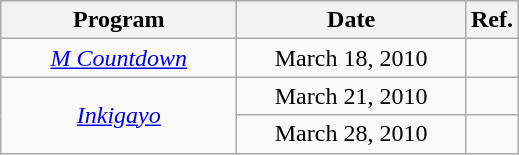<table class="wikitable" style="text-align:center;">
<tr>
<th style="width:150px;">Program</th>
<th style="width:145px;">Date</th>
<th>Ref.</th>
</tr>
<tr>
<td><em><a href='#'>M Countdown</a></em></td>
<td>March 18, 2010</td>
<td align="center"></td>
</tr>
<tr>
<td rowspan="2"><em><a href='#'>Inkigayo</a></em></td>
<td>March 21, 2010</td>
<td align="center"></td>
</tr>
<tr>
<td>March 28, 2010</td>
<td align="center"></td>
</tr>
</table>
